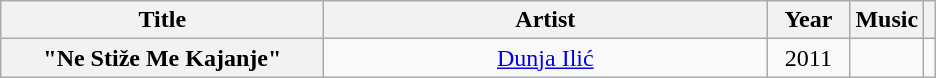<table class="wikitable plainrowheaders" style="text-align:center;">
<tr>
<th scope="col" style="width:13em;">Title</th>
<th scope="col" style="width:18em;">Artist</th>
<th scope="col" style="width:3em;">Year</th>
<th scope="col">Music</th>
<th scope="col"></th>
</tr>
<tr>
<th scope="row">"Ne Stiže Me Kajanje"</th>
<td rowspan="2"><a href='#'>Dunja Ilić</a></td>
<td>2011</td>
<td rowspan="2"></td>
<td></td>
</tr>
</table>
